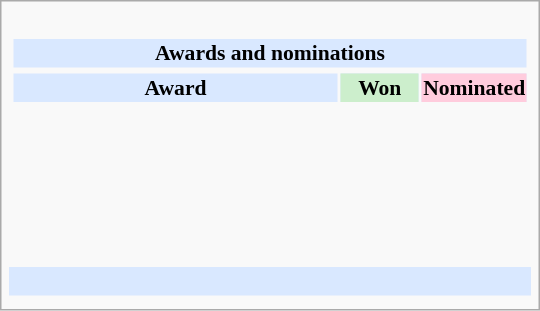<table class="infobox" style="width: 25em; text-align: left; font-size: 90%; vertical-align: middle;">
<tr>
<td colspan=3><br><table class="collapsible collapsed" width=100%>
<tr>
<th colspan=3 style="background-color: #D9E8FF; text-align: center;">Awards and nominations</th>
</tr>
<tr>
</tr>
<tr style="background:#d9e8ff; text-align:center;">
<td style="text-align:center;"><strong>Award</strong></td>
<td style="text-align:center; background:#cec; text-size:0.9em; width:50px;"><strong>Won</strong></td>
<td style="text-align:center; background:#fcd; text-size:0.9em; width:50px;"><strong>Nominated</strong></td>
</tr>
<tr>
<td style="text-align:center;"><br></td>
<td></td>
<td></td>
</tr>
<tr>
<td style="text-align:center;"><br></td>
<td></td>
<td></td>
</tr>
<tr>
<td style="text-align:center;"><br></td>
<td></td>
<td></td>
</tr>
<tr>
<td style="text-align:center;"><br></td>
<td></td>
<td></td>
</tr>
<tr>
<td style="text-align:center;"><br></td>
<td></td>
<td></td>
</tr>
</table>
</td>
</tr>
<tr style="background:#d9e8ff;">
<td style="text-align:center;" colspan="3"><br></td>
</tr>
<tr>
<td></td>
<td></td>
<td></td>
</tr>
</table>
